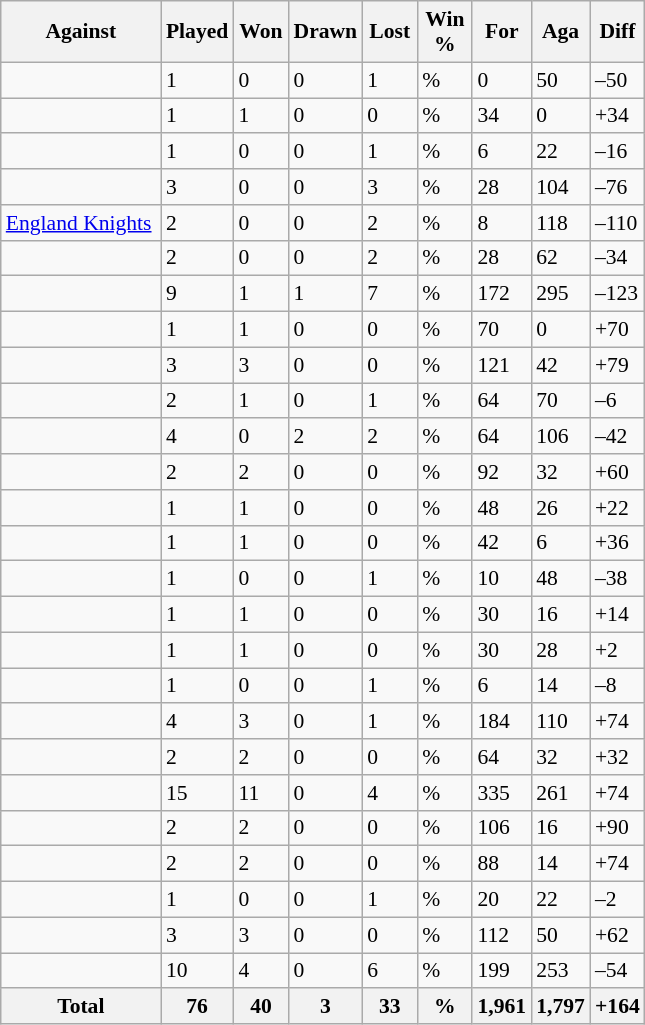<table class="sortable wikitable" style="font-size:90%">
<tr>
<th style="width:100px;">Against</th>
<th style="width:30px;">Played</th>
<th style="width:30px;">Won</th>
<th style="width:30px;">Drawn</th>
<th style="width:30px;">Lost</th>
<th style="width:30px;">Win %</th>
<th style="width:30px;">For</th>
<th style="width:30px;">Aga</th>
<th style="width:30px;">Diff</th>
</tr>
<tr>
<td style="text-align:left;"></td>
<td>1</td>
<td>0</td>
<td>0</td>
<td>1</td>
<td>%</td>
<td>0</td>
<td>50</td>
<td>–50</td>
</tr>
<tr>
<td style="text-align:left;"></td>
<td>1</td>
<td>1</td>
<td>0</td>
<td>0</td>
<td>%</td>
<td>34</td>
<td>0</td>
<td>+34</td>
</tr>
<tr>
<td style="text-align:left;"></td>
<td>1</td>
<td>0</td>
<td>0</td>
<td>1</td>
<td>%</td>
<td>6</td>
<td>22</td>
<td>–16</td>
</tr>
<tr>
<td style="text-align:left;"></td>
<td>3</td>
<td>0</td>
<td>0</td>
<td>3</td>
<td>%</td>
<td>28</td>
<td>104</td>
<td>–76</td>
</tr>
<tr>
<td style="text-align:left;"> <a href='#'>England Knights</a></td>
<td>2</td>
<td>0</td>
<td>0</td>
<td>2</td>
<td>%</td>
<td>8</td>
<td>118</td>
<td>–110</td>
</tr>
<tr>
<td style="text-align:left;"></td>
<td>2</td>
<td>0</td>
<td>0</td>
<td>2</td>
<td>%</td>
<td>28</td>
<td>62</td>
<td>–34</td>
</tr>
<tr>
<td style="text-align:left;"></td>
<td>9</td>
<td>1</td>
<td>1</td>
<td>7</td>
<td>%</td>
<td>172</td>
<td>295</td>
<td>–123</td>
</tr>
<tr>
<td style="text-align:left;"></td>
<td>1</td>
<td>1</td>
<td>0</td>
<td>0</td>
<td>%</td>
<td>70</td>
<td>0</td>
<td>+70</td>
</tr>
<tr>
<td style="text-align:left;"></td>
<td>3</td>
<td>3</td>
<td>0</td>
<td>0</td>
<td>%</td>
<td>121</td>
<td>42</td>
<td>+79</td>
</tr>
<tr>
<td style="text-align:left;"></td>
<td>2</td>
<td>1</td>
<td>0</td>
<td>1</td>
<td>%</td>
<td>64</td>
<td>70</td>
<td>–6</td>
</tr>
<tr>
<td style="text-align:left;"></td>
<td>4</td>
<td>0</td>
<td>2</td>
<td>2</td>
<td>%</td>
<td>64</td>
<td>106</td>
<td>–42</td>
</tr>
<tr>
<td style="text-align:left;"></td>
<td>2</td>
<td>2</td>
<td>0</td>
<td>0</td>
<td>%</td>
<td>92</td>
<td>32</td>
<td>+60</td>
</tr>
<tr>
<td style="text-align:left;"></td>
<td>1</td>
<td>1</td>
<td>0</td>
<td>0</td>
<td>%</td>
<td>48</td>
<td>26</td>
<td>+22</td>
</tr>
<tr>
<td style="text-align:left;"></td>
<td>1</td>
<td>1</td>
<td>0</td>
<td>0</td>
<td>%</td>
<td>42</td>
<td>6</td>
<td>+36</td>
</tr>
<tr>
<td style="text-align:left;"></td>
<td>1</td>
<td>0</td>
<td>0</td>
<td>1</td>
<td>%</td>
<td>10</td>
<td>48</td>
<td>–38</td>
</tr>
<tr>
<td style="text-align:left;"></td>
<td>1</td>
<td>1</td>
<td>0</td>
<td>0</td>
<td>%</td>
<td>30</td>
<td>16</td>
<td>+14</td>
</tr>
<tr>
<td style="text-align:left;"></td>
<td>1</td>
<td>1</td>
<td>0</td>
<td>0</td>
<td>%</td>
<td>30</td>
<td>28</td>
<td>+2</td>
</tr>
<tr>
<td style="text-align:left;"></td>
<td>1</td>
<td>0</td>
<td>0</td>
<td>1</td>
<td>%</td>
<td>6</td>
<td>14</td>
<td>–8</td>
</tr>
<tr>
<td style="text-align:left;"></td>
<td>4</td>
<td>3</td>
<td>0</td>
<td>1</td>
<td>%</td>
<td>184</td>
<td>110</td>
<td>+74</td>
</tr>
<tr>
<td style="text-align:left;"></td>
<td>2</td>
<td>2</td>
<td>0</td>
<td>0</td>
<td>%</td>
<td>64</td>
<td>32</td>
<td>+32</td>
</tr>
<tr>
<td style="text-align:left;"></td>
<td>15</td>
<td>11</td>
<td>0</td>
<td>4</td>
<td>%</td>
<td>335</td>
<td>261</td>
<td>+74</td>
</tr>
<tr>
<td style="text-align:left;"></td>
<td>2</td>
<td>2</td>
<td>0</td>
<td>0</td>
<td>%</td>
<td>106</td>
<td>16</td>
<td>+90</td>
</tr>
<tr>
<td style="text-align:left;"></td>
<td>2</td>
<td>2</td>
<td>0</td>
<td>0</td>
<td>%</td>
<td>88</td>
<td>14</td>
<td>+74</td>
</tr>
<tr>
<td style="text-align:left;"></td>
<td>1</td>
<td>0</td>
<td>0</td>
<td>1</td>
<td>%</td>
<td>20</td>
<td>22</td>
<td>–2</td>
</tr>
<tr>
<td style="text-align:left;"></td>
<td>3</td>
<td>3</td>
<td>0</td>
<td>0</td>
<td>%</td>
<td>112</td>
<td>50</td>
<td>+62</td>
</tr>
<tr>
<td style="text-align:left;"></td>
<td>10</td>
<td>4</td>
<td>0</td>
<td>6</td>
<td>%</td>
<td>199</td>
<td>253</td>
<td>–54</td>
</tr>
<tr class="sortbottom">
<th>Total</th>
<th>76</th>
<th>40</th>
<th>3</th>
<th>33</th>
<th>%</th>
<th>1,961</th>
<th>1,797</th>
<th>+164</th>
</tr>
</table>
